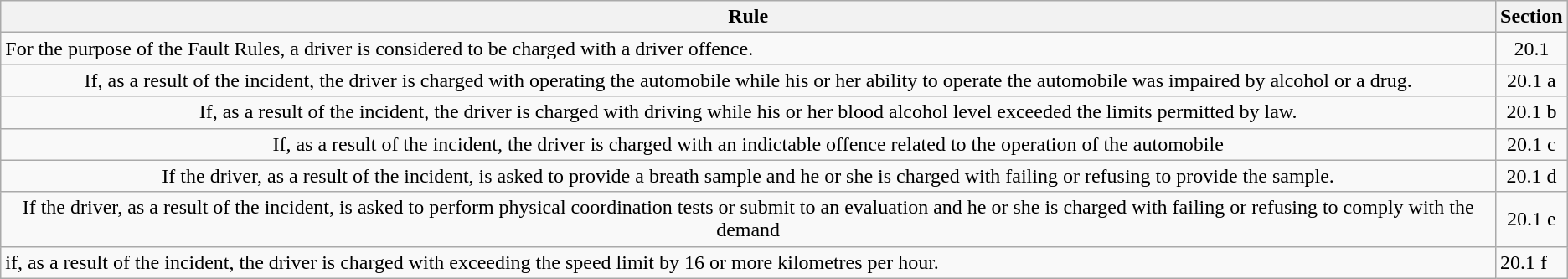<table class="wikitable">
<tr>
<th style="text-align: center; font-weight: bold;">Rule</th>
<th style="text-align: center; font-weight: bold;">Section</th>
</tr>
<tr>
<td>For the purpose of the Fault Rules, a driver is considered to be charged with a driver offence.</td>
<td style="text-align: center;">20.1</td>
</tr>
<tr>
<td style="text-align: center;">If, as a result of the incident, the driver is charged with operating the automobile while his or her ability to operate the automobile was impaired by alcohol or a drug.</td>
<td style="text-align: center;">20.1 a</td>
</tr>
<tr>
<td style="text-align: center;">If, as a result of the incident, the driver is charged with driving while his or her blood alcohol level exceeded the limits permitted by law.</td>
<td style="text-align: center;">20.1 b</td>
</tr>
<tr>
<td style="text-align: center;">If, as a result of the incident, the driver is charged with an indictable offence related to the operation of the automobile</td>
<td style="text-align: center;">20.1 c</td>
</tr>
<tr>
<td style="text-align: center;">If the driver, as a result of the incident, is asked to provide a breath sample and he or she is charged with failing or refusing to provide the sample.</td>
<td style="text-align: center;">20.1 d</td>
</tr>
<tr>
<td style="text-align: center;">If the driver, as a result of the incident, is asked to perform physical coordination tests or submit to an evaluation and he or she is charged with failing or refusing to comply with the demand</td>
<td style="text-align: center;">20.1 e</td>
</tr>
<tr>
<td>if, as a result of the incident, the driver is charged with exceeding the speed limit by 16 or more kilometres per hour.</td>
<td>20.1 f</td>
</tr>
</table>
